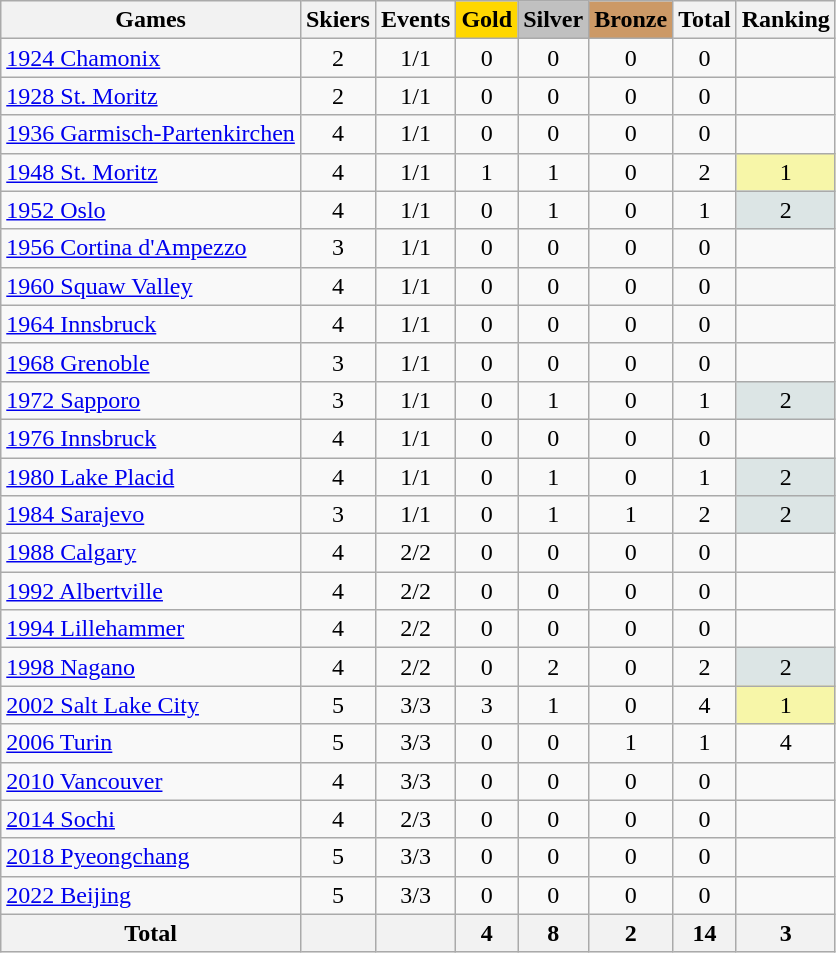<table class="wikitable sortable" style="text-align:center">
<tr>
<th>Games</th>
<th>Skiers</th>
<th>Events</th>
<th style="background-color:gold;">Gold</th>
<th style="background-color:silver;">Silver</th>
<th style="background-color:#c96;">Bronze</th>
<th>Total</th>
<th>Ranking</th>
</tr>
<tr>
<td align=left><a href='#'>1924 Chamonix</a></td>
<td>2</td>
<td>1/1</td>
<td>0</td>
<td>0</td>
<td>0</td>
<td>0</td>
<td></td>
</tr>
<tr>
<td align=left><a href='#'>1928 St. Moritz</a></td>
<td>2</td>
<td>1/1</td>
<td>0</td>
<td>0</td>
<td>0</td>
<td>0</td>
<td></td>
</tr>
<tr>
<td align=left><a href='#'>1936 Garmisch-Partenkirchen</a></td>
<td>4</td>
<td>1/1</td>
<td>0</td>
<td>0</td>
<td>0</td>
<td>0</td>
<td></td>
</tr>
<tr>
<td align=left><a href='#'>1948 St. Moritz</a></td>
<td>4</td>
<td>1/1</td>
<td>1</td>
<td>1</td>
<td>0</td>
<td>2</td>
<td bgcolor=F7F6A8>1</td>
</tr>
<tr>
<td align=left><a href='#'>1952 Oslo</a></td>
<td>4</td>
<td>1/1</td>
<td>0</td>
<td>1</td>
<td>0</td>
<td>1</td>
<td bgcolor=dce5e5>2</td>
</tr>
<tr>
<td align=left><a href='#'>1956 Cortina d'Ampezzo</a></td>
<td>3</td>
<td>1/1</td>
<td>0</td>
<td>0</td>
<td>0</td>
<td>0</td>
<td></td>
</tr>
<tr>
<td align=left><a href='#'>1960 Squaw Valley</a></td>
<td>4</td>
<td>1/1</td>
<td>0</td>
<td>0</td>
<td>0</td>
<td>0</td>
<td></td>
</tr>
<tr>
<td align=left><a href='#'>1964 Innsbruck</a></td>
<td>4</td>
<td>1/1</td>
<td>0</td>
<td>0</td>
<td>0</td>
<td>0</td>
<td></td>
</tr>
<tr>
<td align=left><a href='#'>1968 Grenoble</a></td>
<td>3</td>
<td>1/1</td>
<td>0</td>
<td>0</td>
<td>0</td>
<td>0</td>
<td></td>
</tr>
<tr>
<td align=left><a href='#'>1972 Sapporo</a></td>
<td>3</td>
<td>1/1</td>
<td>0</td>
<td>1</td>
<td>0</td>
<td>1</td>
<td bgcolor=dce5e5>2</td>
</tr>
<tr>
<td align=left><a href='#'>1976 Innsbruck</a></td>
<td>4</td>
<td>1/1</td>
<td>0</td>
<td>0</td>
<td>0</td>
<td>0</td>
<td></td>
</tr>
<tr>
<td align=left><a href='#'>1980 Lake Placid</a></td>
<td>4</td>
<td>1/1</td>
<td>0</td>
<td>1</td>
<td>0</td>
<td>1</td>
<td bgcolor=dce5e5>2</td>
</tr>
<tr>
<td align=left><a href='#'>1984 Sarajevo</a></td>
<td>3</td>
<td>1/1</td>
<td>0</td>
<td>1</td>
<td>1</td>
<td>2</td>
<td bgcolor=dce5e5>2</td>
</tr>
<tr>
<td align=left><a href='#'>1988 Calgary</a></td>
<td>4</td>
<td>2/2</td>
<td>0</td>
<td>0</td>
<td>0</td>
<td>0</td>
<td></td>
</tr>
<tr>
<td align=left><a href='#'>1992 Albertville</a></td>
<td>4</td>
<td>2/2</td>
<td>0</td>
<td>0</td>
<td>0</td>
<td>0</td>
<td></td>
</tr>
<tr>
<td align=left><a href='#'>1994 Lillehammer</a></td>
<td>4</td>
<td>2/2</td>
<td>0</td>
<td>0</td>
<td>0</td>
<td>0</td>
<td></td>
</tr>
<tr>
<td align=left><a href='#'>1998 Nagano</a></td>
<td>4</td>
<td>2/2</td>
<td>0</td>
<td>2</td>
<td>0</td>
<td>2</td>
<td bgcolor=dce5e5>2</td>
</tr>
<tr>
<td align=left><a href='#'>2002 Salt Lake City</a></td>
<td>5</td>
<td>3/3</td>
<td>3</td>
<td>1</td>
<td>0</td>
<td>4</td>
<td bgcolor=F7F6A8>1</td>
</tr>
<tr>
<td align=left><a href='#'>2006 Turin</a></td>
<td>5</td>
<td>3/3</td>
<td>0</td>
<td>0</td>
<td>1</td>
<td>1</td>
<td>4</td>
</tr>
<tr>
<td align=left><a href='#'>2010 Vancouver</a></td>
<td>4</td>
<td>3/3</td>
<td>0</td>
<td>0</td>
<td>0</td>
<td>0</td>
<td></td>
</tr>
<tr>
<td align=left><a href='#'>2014 Sochi</a></td>
<td>4</td>
<td>2/3</td>
<td>0</td>
<td>0</td>
<td>0</td>
<td>0</td>
<td></td>
</tr>
<tr>
<td align=left><a href='#'>2018 Pyeongchang</a></td>
<td>5</td>
<td>3/3</td>
<td>0</td>
<td>0</td>
<td>0</td>
<td>0</td>
<td></td>
</tr>
<tr>
<td align=left><a href='#'>2022 Beijing</a></td>
<td>5</td>
<td>3/3</td>
<td>0</td>
<td>0</td>
<td>0</td>
<td>0</td>
<td></td>
</tr>
<tr>
<th>Total</th>
<th></th>
<th></th>
<th>4</th>
<th>8</th>
<th>2</th>
<th>14</th>
<th bgcolor=ffdab9>3</th>
</tr>
</table>
